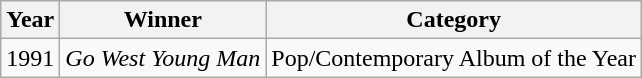<table class="wikitable">
<tr>
<th>Year</th>
<th>Winner</th>
<th>Category</th>
</tr>
<tr>
<td>1991</td>
<td><em>Go West Young Man</em></td>
<td>Pop/Contemporary Album of the Year</td>
</tr>
</table>
